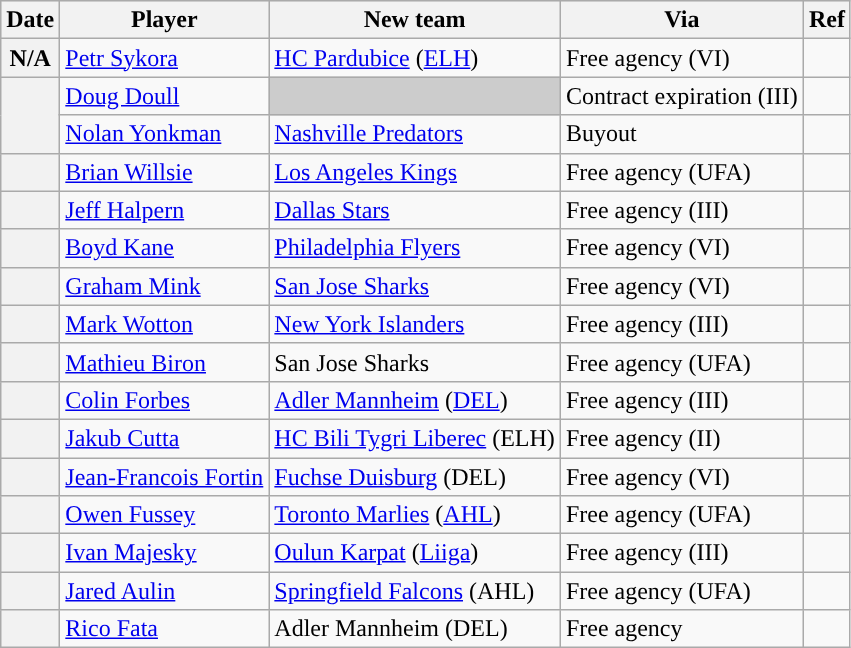<table class="wikitable plainrowheaders">
<tr style="background:#ddd; text-align:center;">
<th>Date</th>
<th>Player</th>
<th>New team</th>
<th>Via</th>
<th>Ref</th>
</tr>
<tr>
<th scope="row">N/A</th>
<td><a href='#'>Petr Sykora</a></td>
<td><a href='#'>HC Pardubice</a> (<a href='#'>ELH</a>)</td>
<td>Free agency (VI)</td>
<td></td>
</tr>
<tr>
<th scope="row" rowspan=2></th>
<td><a href='#'>Doug Doull</a></td>
<td style="background:#ccc"></td>
<td>Contract expiration (III)</td>
<td></td>
</tr>
<tr>
<td><a href='#'>Nolan Yonkman</a></td>
<td><a href='#'>Nashville Predators</a></td>
<td>Buyout</td>
<td></td>
</tr>
<tr>
<th scope="row"></th>
<td><a href='#'>Brian Willsie</a></td>
<td><a href='#'>Los Angeles Kings</a></td>
<td>Free agency (UFA)</td>
<td></td>
</tr>
<tr>
<th scope="row"></th>
<td><a href='#'>Jeff Halpern</a></td>
<td><a href='#'>Dallas Stars</a></td>
<td>Free agency (III)</td>
<td></td>
</tr>
<tr>
<th scope="row"></th>
<td><a href='#'>Boyd Kane</a></td>
<td><a href='#'>Philadelphia Flyers</a></td>
<td>Free agency (VI)</td>
<td></td>
</tr>
<tr>
<th scope="row"></th>
<td><a href='#'>Graham Mink</a></td>
<td><a href='#'>San Jose Sharks</a></td>
<td>Free agency (VI)</td>
<td></td>
</tr>
<tr>
<th scope="row"></th>
<td><a href='#'>Mark Wotton</a></td>
<td><a href='#'>New York Islanders</a></td>
<td>Free agency (III)</td>
<td></td>
</tr>
<tr>
<th scope="row"></th>
<td><a href='#'>Mathieu Biron</a></td>
<td>San Jose Sharks</td>
<td>Free agency (UFA)</td>
<td></td>
</tr>
<tr>
<th scope="row"></th>
<td><a href='#'>Colin Forbes</a></td>
<td><a href='#'>Adler Mannheim</a> (<a href='#'>DEL</a>)</td>
<td>Free agency (III)</td>
<td></td>
</tr>
<tr>
<th scope="row"></th>
<td><a href='#'>Jakub Cutta</a></td>
<td><a href='#'>HC Bili Tygri Liberec</a> (ELH)</td>
<td>Free agency (II)</td>
<td></td>
</tr>
<tr>
<th scope="row"></th>
<td><a href='#'>Jean-Francois Fortin</a></td>
<td><a href='#'>Fuchse Duisburg</a> (DEL)</td>
<td>Free agency (VI)</td>
<td></td>
</tr>
<tr>
<th scope="row"></th>
<td><a href='#'>Owen Fussey</a></td>
<td><a href='#'>Toronto Marlies</a> (<a href='#'>AHL</a>)</td>
<td>Free agency (UFA)</td>
<td></td>
</tr>
<tr>
<th scope="row"></th>
<td><a href='#'>Ivan Majesky</a></td>
<td><a href='#'>Oulun Karpat</a> (<a href='#'>Liiga</a>)</td>
<td>Free agency (III)</td>
<td></td>
</tr>
<tr>
<th scope="row"></th>
<td><a href='#'>Jared Aulin</a></td>
<td><a href='#'>Springfield Falcons</a> (AHL)</td>
<td>Free agency (UFA)</td>
<td></td>
</tr>
<tr>
<th scope="row"></th>
<td><a href='#'>Rico Fata</a></td>
<td>Adler Mannheim (DEL)</td>
<td>Free agency</td>
<td></td>
</tr>
</table>
